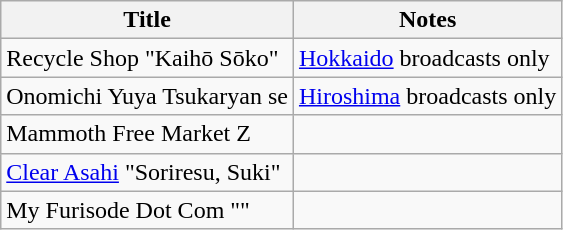<table class="wikitable">
<tr>
<th>Title</th>
<th>Notes</th>
</tr>
<tr>
<td>Recycle Shop "Kaihō Sōko"</td>
<td><a href='#'>Hokkaido</a> broadcasts only</td>
</tr>
<tr>
<td>Onomichi Yuya Tsukaryan se</td>
<td><a href='#'>Hiroshima</a> broadcasts only</td>
</tr>
<tr>
<td>Mammoth Free Market Z</td>
<td></td>
</tr>
<tr>
<td><a href='#'>Clear Asahi</a> "Soriresu, Suki"</td>
<td></td>
</tr>
<tr>
<td>My Furisode Dot Com ""</td>
<td></td>
</tr>
</table>
